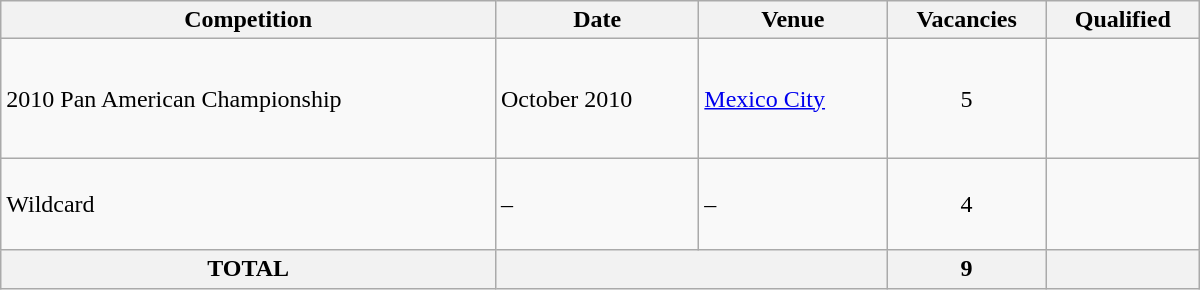<table class="wikitable" width=800>
<tr>
<th>Competition</th>
<th>Date</th>
<th>Venue</th>
<th>Vacancies</th>
<th>Qualified</th>
</tr>
<tr>
<td>2010 Pan American Championship</td>
<td>October 2010</td>
<td> <a href='#'>Mexico City</a></td>
<td align="center">5</td>
<td> <br><br>  <br>  <br></td>
</tr>
<tr>
<td>Wildcard</td>
<td>–</td>
<td>–</td>
<td align="center">4</td>
<td><br><br><br></td>
</tr>
<tr>
<th>TOTAL</th>
<th colspan="2"></th>
<th>9</th>
<th></th>
</tr>
</table>
